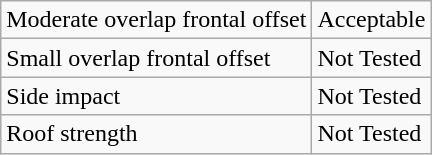<table class="wikitable">
<tr>
<td>Moderate overlap frontal offset</td>
<td>Acceptable</td>
</tr>
<tr>
<td>Small overlap frontal offset</td>
<td>Not Tested</td>
</tr>
<tr>
<td>Side impact</td>
<td>Not Tested</td>
</tr>
<tr>
<td>Roof strength</td>
<td>Not Tested</td>
</tr>
</table>
